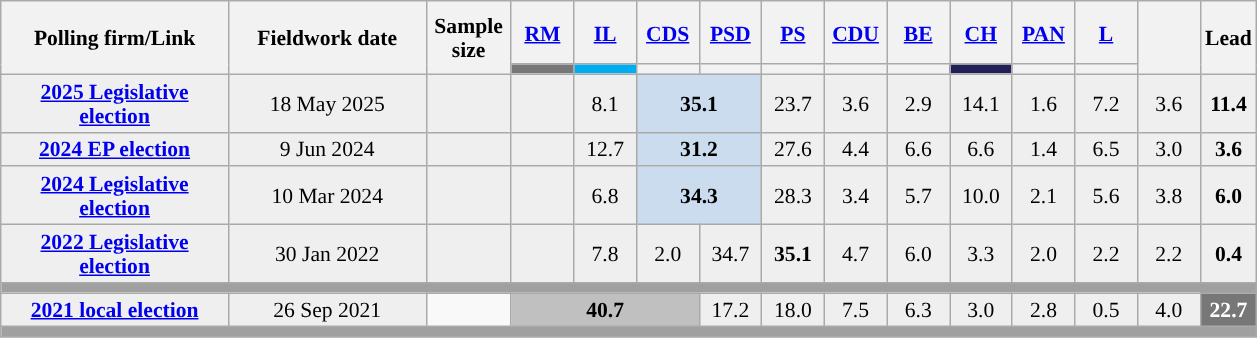<table class="wikitable sortable mw-datatable" style="text-align:center;font-size:90%;line-height:16px;">
<tr style="height:42px;">
<th style="width:145px;" rowspan="2">Polling firm/Link</th>
<th style="width:125px;" rowspan="2">Fieldwork date</th>
<th class="unsortable" style="width:50px;" rowspan="2">Sample size</th>
<th class="unsortable" style="width:35px;"><a href='#'>RM</a></th>
<th class="unsortable" style="width:35px;"><a href='#'>IL</a></th>
<th class="unsortable" style="width:35px;"><a href='#'>CDS</a></th>
<th class="unsortable" style="width:35px;"><a href='#'>PSD</a></th>
<th class="unsortable" style="width:35px;"><a href='#'>PS</a></th>
<th class="unsortable" style="width:35px;"><a href='#'>CDU</a></th>
<th class="unsortable" style="width:35px;"><a href='#'>BE</a></th>
<th class="unsortable" style="width:35px;"><a href='#'>CH</a></th>
<th class="unsortable" style="width:35px;"><a href='#'>PAN</a></th>
<th class="unsortable" style="width:35px;"><a href='#'>L</a></th>
<th rowspan="2" class="unsortable" style="width:35px;"></th>
<th class="unsortable" style="width:30px;" rowspan="2">Lead</th>
</tr>
<tr>
<th class="unsortable" style="color:inherit;background:#777777;"></th>
<th class="sortable" style="background:#00ADEF;"></th>
<th class="unsortable" style="color:inherit;background:"></th>
<th class="unsortable" style="color:inherit;background:"></th>
<th class="unsortable" style="color:inherit;background:"></th>
<th class="unsortable" style="color:inherit;background:"></th>
<th class="unsortable" style="color:inherit;background:"></th>
<th class="unsortable" style="color:inherit;background:#202056;"></th>
<th class="unsortable" style="color:inherit;background:"></th>
<th class="unsortable" style="color:inherit;background:"></th>
</tr>
<tr style="background:#EFEFEF;">
<td><strong><a href='#'>2025 Legislative election</a></strong></td>
<td>18 May 2025</td>
<td></td>
<td></td>
<td>8.1<br></td>
<td colspan="2" style="background:#CBDCEF"><strong>35.1</strong><br></td>
<td>23.7<br></td>
<td>3.6<br></td>
<td>2.9<br></td>
<td>14.1<br></td>
<td>1.6<br></td>
<td>7.2<br></td>
<td>3.6<br></td>
<td style="background:"><strong>11.4</strong></td>
</tr>
<tr style="background:#EFEFEF;">
<td><strong><a href='#'>2024 EP election</a></strong></td>
<td>9 Jun 2024</td>
<td></td>
<td></td>
<td>12.7<br></td>
<td colspan="2" style="background:#CBDCEF"><strong>31.2</strong><br></td>
<td>27.6<br></td>
<td>4.4<br></td>
<td>6.6<br></td>
<td>6.6<br></td>
<td>1.4<br></td>
<td>6.5<br></td>
<td>3.0<br></td>
<td style="background:"><strong>3.6</strong></td>
</tr>
<tr style="background:#EFEFEF;">
<td><strong><a href='#'>2024 Legislative election</a></strong></td>
<td>10 Mar 2024</td>
<td></td>
<td></td>
<td>6.8<br></td>
<td colspan="2" style="background:#CBDCEF"><strong>34.3</strong><br></td>
<td>28.3<br></td>
<td>3.4<br></td>
<td>5.7<br></td>
<td>10.0<br></td>
<td>2.1<br></td>
<td>5.6<br></td>
<td>3.8<br></td>
<td style="background:"><strong>6.0</strong></td>
</tr>
<tr style="background:#EFEFEF;">
<td><strong><a href='#'>2022 Legislative election</a></strong></td>
<td>30 Jan 2022</td>
<td></td>
<td></td>
<td>7.8<br></td>
<td>2.0<br></td>
<td>34.7<br></td>
<td align="center" ><strong>35.1</strong><br></td>
<td>4.7<br></td>
<td>6.0<br></td>
<td>3.3<br></td>
<td>2.0<br></td>
<td>2.2<br></td>
<td>2.2<br></td>
<td style="background:"><strong>0.4</strong></td>
</tr>
<tr>
<td colspan="16" style="background:#A0A0A0"></td>
</tr>
<tr>
<td style="background:#EFEFEF;"><strong><a href='#'>2021 local election</a></strong></td>
<td style="background:#EFEFEF;" data-sort-value="2019-10-06">26 Sep 2021</td>
<td></td>
<td colspan="3" style="background:#C0C0C0"><strong>40.7</strong><br></td>
<td style="background:#EFEFEF;">17.2<br></td>
<td style="background:#EFEFEF;">18.0<br></td>
<td style="background:#EFEFEF;">7.5<br></td>
<td style="background:#EFEFEF;">6.3<br></td>
<td style="background:#EFEFEF;">3.0<br></td>
<td style="background:#EFEFEF;">2.8<br></td>
<td style="background:#EFEFEF;">0.5<br></td>
<td style="background:#EFEFEF;">4.0<br></td>
<td style="background:#777777; color:white;"><strong>22.7</strong></td>
</tr>
<tr>
<td colspan="16" style="background:#A0A0A0"></td>
</tr>
</table>
